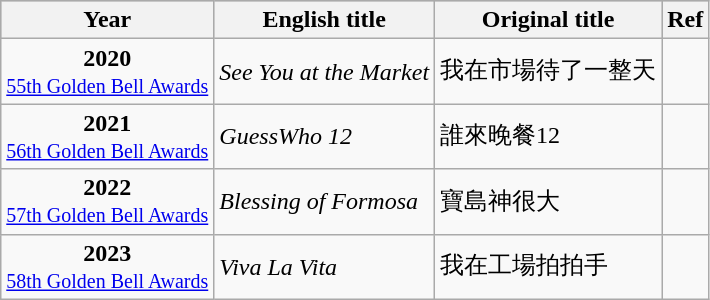<table class="wikitable sortable">
<tr style="background:#bebebe;">
<th>Year</th>
<th>English title</th>
<th>Original title</th>
<th>Ref</th>
</tr>
<tr>
<td style="text-align:center"><strong>2020</strong> <br> <small><a href='#'>55th Golden Bell Awards</a></small></td>
<td><em>See You at the Market</em></td>
<td>我在市場待了一整天</td>
<td></td>
</tr>
<tr>
<td style="text-align:center"><strong>2021</strong> <br> <small><a href='#'>56th Golden Bell Awards</a></small></td>
<td><em>GuessWho 12</em></td>
<td>誰來晚餐12</td>
<td></td>
</tr>
<tr>
<td style="text-align:center"><strong>2022</strong> <br> <small><a href='#'>57th Golden Bell Awards</a></small></td>
<td><em>Blessing of Formosa</em></td>
<td>寶島神很大</td>
<td></td>
</tr>
<tr>
<td style="text-align:center"><strong>2023</strong> <br> <small><a href='#'>58th Golden Bell Awards</a></small></td>
<td><em>Viva La Vita</em></td>
<td>我在工場拍拍手</td>
<td></td>
</tr>
</table>
